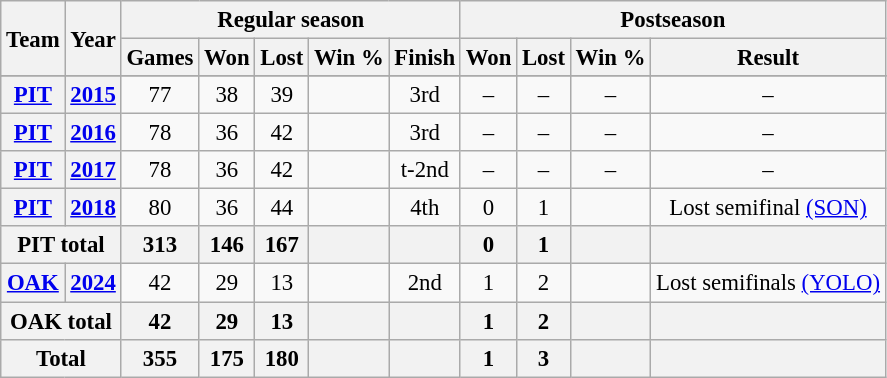<table class="wikitable" style="font-size: 95%; text-align:center;">
<tr>
<th rowspan="2">Team</th>
<th rowspan="2">Year</th>
<th colspan="5">Regular season</th>
<th colspan="4">Postseason</th>
</tr>
<tr>
<th>Games</th>
<th>Won</th>
<th>Lost</th>
<th>Win %</th>
<th>Finish</th>
<th>Won</th>
<th>Lost</th>
<th>Win %</th>
<th>Result</th>
</tr>
<tr>
</tr>
<tr>
<th><a href='#'>PIT</a></th>
<th><a href='#'>2015</a></th>
<td>77</td>
<td>38</td>
<td>39</td>
<td></td>
<td>3rd</td>
<td>–</td>
<td>–</td>
<td>–</td>
<td>–</td>
</tr>
<tr>
<th><a href='#'>PIT</a></th>
<th><a href='#'>2016</a></th>
<td>78</td>
<td>36</td>
<td>42</td>
<td></td>
<td>3rd</td>
<td>–</td>
<td>–</td>
<td>–</td>
<td>–</td>
</tr>
<tr>
<th><a href='#'>PIT</a></th>
<th><a href='#'>2017</a></th>
<td>78</td>
<td>36</td>
<td>42</td>
<td></td>
<td>t-2nd</td>
<td>–</td>
<td>–</td>
<td>–</td>
<td>–</td>
</tr>
<tr>
<th><a href='#'>PIT</a></th>
<th><a href='#'>2018</a></th>
<td>80</td>
<td>36</td>
<td>44</td>
<td></td>
<td>4th</td>
<td>0</td>
<td>1</td>
<td></td>
<td>Lost semifinal <a href='#'>(SON)</a></td>
</tr>
<tr>
<th colspan="2">PIT total</th>
<th>313</th>
<th>146</th>
<th>167</th>
<th></th>
<th></th>
<th>0</th>
<th>1</th>
<th></th>
<th></th>
</tr>
<tr>
<th><a href='#'>OAK</a></th>
<th><a href='#'>2024</a></th>
<td>42</td>
<td>29</td>
<td>13</td>
<td></td>
<td>2nd</td>
<td>1</td>
<td>2</td>
<td></td>
<td>Lost semifinals <a href='#'>(YOLO)</a></td>
</tr>
<tr>
<th colspan="2">OAK total</th>
<th>42</th>
<th>29</th>
<th>13</th>
<th></th>
<th></th>
<th>1</th>
<th>2</th>
<th></th>
<th></th>
</tr>
<tr>
<th colspan="2">Total </th>
<th>355</th>
<th>175</th>
<th>180</th>
<th></th>
<th></th>
<th>1</th>
<th>3</th>
<th></th>
<th></th>
</tr>
</table>
